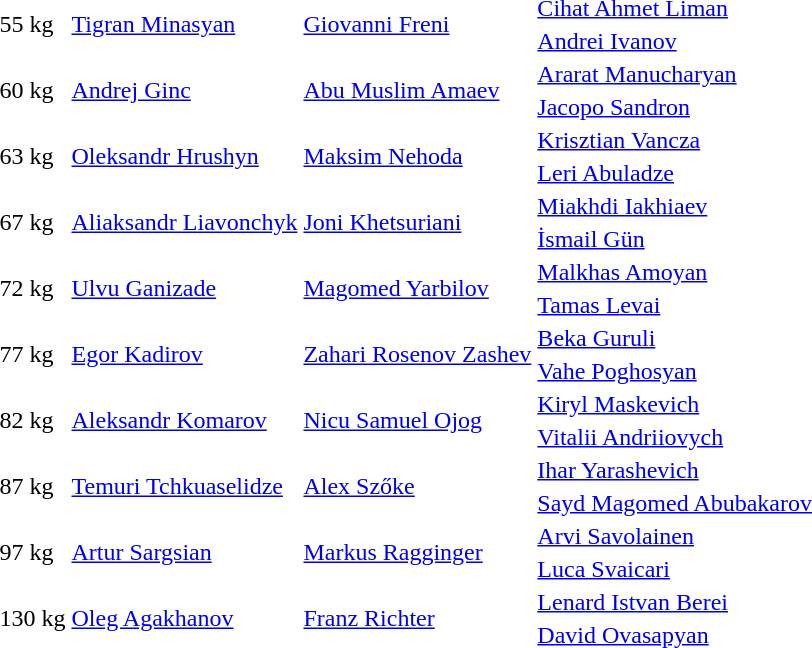<table>
<tr>
<td rowspan=2>55 kg</td>
<td rowspan=2> <a href='#'>Tigran Minasyan</a></td>
<td rowspan=2> <a href='#'>Giovanni Freni</a></td>
<td> <a href='#'>Cihat Ahmet Liman</a></td>
</tr>
<tr>
<td> <a href='#'>Andrei Ivanov</a></td>
</tr>
<tr>
<td rowspan=2>60 kg</td>
<td rowspan=2> <a href='#'>Andrej Ginc</a></td>
<td rowspan=2> <a href='#'>Abu Muslim Amaev</a></td>
<td> <a href='#'>Ararat Manucharyan</a></td>
</tr>
<tr>
<td> <a href='#'>Jacopo Sandron</a></td>
</tr>
<tr>
<td rowspan=2>63 kg</td>
<td rowspan=2> <a href='#'>Oleksandr Hrushyn</a></td>
<td rowspan=2> <a href='#'>Maksim Nehoda</a></td>
<td> <a href='#'>Krisztian Vancza</a></td>
</tr>
<tr>
<td> <a href='#'>Leri Abuladze</a></td>
</tr>
<tr>
<td rowspan=2>67 kg</td>
<td rowspan=2> <a href='#'>Aliaksandr Liavonchyk</a></td>
<td rowspan=2> <a href='#'>Joni Khetsuriani</a></td>
<td> <a href='#'>Miakhdi Iakhiaev</a></td>
</tr>
<tr>
<td> <a href='#'>İsmail Gün</a></td>
</tr>
<tr>
<td rowspan=2>72 kg</td>
<td rowspan=2> <a href='#'>Ulvu Ganizade</a></td>
<td rowspan=2> <a href='#'>Magomed Yarbilov</a></td>
<td> <a href='#'>Malkhas Amoyan</a></td>
</tr>
<tr>
<td> <a href='#'>Tamas Levai</a></td>
</tr>
<tr>
<td rowspan=2>77 kg</td>
<td rowspan=2> <a href='#'>Egor Kadirov</a></td>
<td rowspan=2> <a href='#'>Zahari Rosenov Zashev</a></td>
<td> <a href='#'>Beka Guruli</a></td>
</tr>
<tr>
<td> <a href='#'>Vahe Poghosyan</a></td>
</tr>
<tr>
<td rowspan=2>82 kg</td>
<td rowspan=2> <a href='#'>Aleksandr Komarov</a></td>
<td rowspan=2> <a href='#'>Nicu Samuel Ojog</a></td>
<td> <a href='#'>Kiryl Maskevich</a></td>
</tr>
<tr>
<td> <a href='#'>Vitalii Andriiovych</a></td>
</tr>
<tr>
<td rowspan=2>87 kg</td>
<td rowspan=2> <a href='#'>Temuri Tchkuaselidze</a></td>
<td rowspan=2> <a href='#'>Alex Szőke</a></td>
<td> <a href='#'>Ihar Yarashevich</a></td>
</tr>
<tr>
<td> <a href='#'>Sayd Magomed Abubakarov</a></td>
</tr>
<tr>
<td rowspan=2>97 kg</td>
<td rowspan=2> <a href='#'>Artur Sargsian</a></td>
<td rowspan=2> <a href='#'>Markus Ragginger</a></td>
<td> <a href='#'>Arvi Savolainen</a></td>
</tr>
<tr>
<td> <a href='#'>Luca Svaicari</a></td>
</tr>
<tr>
<td rowspan=2>130 kg</td>
<td rowspan=2> <a href='#'>Oleg Agakhanov</a></td>
<td rowspan=2> <a href='#'>Franz Richter</a></td>
<td> <a href='#'>Lenard Istvan Berei</a></td>
</tr>
<tr>
<td> <a href='#'>David Ovasapyan</a></td>
</tr>
</table>
